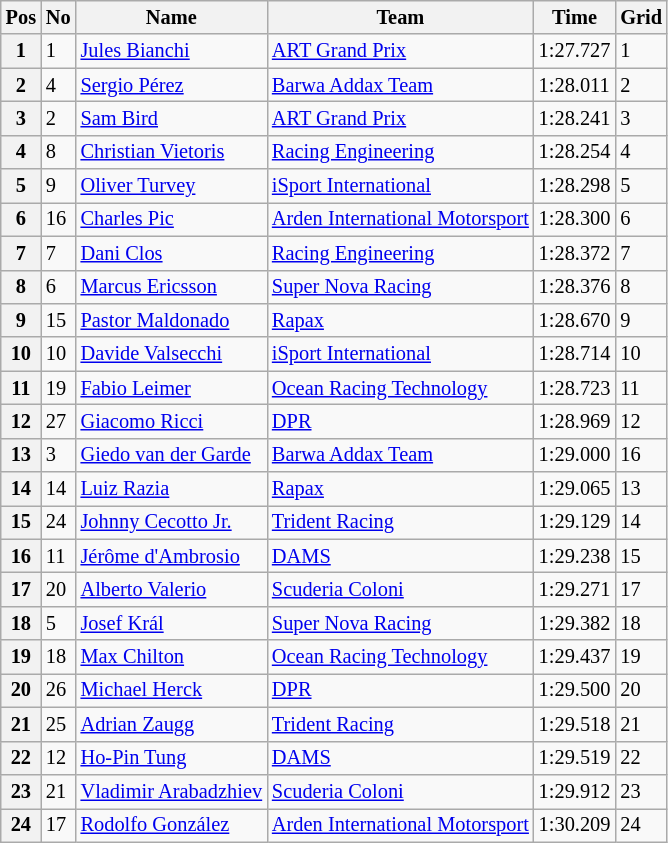<table class="wikitable" style="font-size: 85%">
<tr>
<th>Pos</th>
<th>No</th>
<th>Name</th>
<th>Team</th>
<th>Time</th>
<th>Grid</th>
</tr>
<tr>
<th>1</th>
<td>1</td>
<td> <a href='#'>Jules Bianchi</a></td>
<td><a href='#'>ART Grand Prix</a></td>
<td>1:27.727</td>
<td>1</td>
</tr>
<tr>
<th>2</th>
<td>4</td>
<td> <a href='#'>Sergio Pérez</a></td>
<td><a href='#'>Barwa Addax Team</a></td>
<td>1:28.011</td>
<td>2</td>
</tr>
<tr>
<th>3</th>
<td>2</td>
<td> <a href='#'>Sam Bird</a></td>
<td><a href='#'>ART Grand Prix</a></td>
<td>1:28.241</td>
<td>3</td>
</tr>
<tr>
<th>4</th>
<td>8</td>
<td> <a href='#'>Christian Vietoris</a></td>
<td><a href='#'>Racing Engineering</a></td>
<td>1:28.254</td>
<td>4</td>
</tr>
<tr>
<th>5</th>
<td>9</td>
<td> <a href='#'>Oliver Turvey</a></td>
<td><a href='#'>iSport International</a></td>
<td>1:28.298</td>
<td>5</td>
</tr>
<tr>
<th>6</th>
<td>16</td>
<td> <a href='#'>Charles Pic</a></td>
<td><a href='#'>Arden International Motorsport</a></td>
<td>1:28.300</td>
<td>6</td>
</tr>
<tr>
<th>7</th>
<td>7</td>
<td> <a href='#'>Dani Clos</a></td>
<td><a href='#'>Racing Engineering</a></td>
<td>1:28.372</td>
<td>7</td>
</tr>
<tr>
<th>8</th>
<td>6</td>
<td> <a href='#'>Marcus Ericsson</a></td>
<td><a href='#'>Super Nova Racing</a></td>
<td>1:28.376</td>
<td>8</td>
</tr>
<tr>
<th>9</th>
<td>15</td>
<td> <a href='#'>Pastor Maldonado</a></td>
<td><a href='#'>Rapax</a></td>
<td>1:28.670</td>
<td>9</td>
</tr>
<tr>
<th>10</th>
<td>10</td>
<td> <a href='#'>Davide Valsecchi</a></td>
<td><a href='#'>iSport International</a></td>
<td>1:28.714</td>
<td>10</td>
</tr>
<tr>
<th>11</th>
<td>19</td>
<td> <a href='#'>Fabio Leimer</a></td>
<td><a href='#'>Ocean Racing Technology</a></td>
<td>1:28.723</td>
<td>11</td>
</tr>
<tr>
<th>12</th>
<td>27</td>
<td> <a href='#'>Giacomo Ricci</a></td>
<td><a href='#'>DPR</a></td>
<td>1:28.969</td>
<td>12</td>
</tr>
<tr>
<th>13</th>
<td>3</td>
<td> <a href='#'>Giedo van der Garde</a></td>
<td><a href='#'>Barwa Addax Team</a></td>
<td>1:29.000</td>
<td>16</td>
</tr>
<tr>
<th>14</th>
<td>14</td>
<td> <a href='#'>Luiz Razia</a></td>
<td><a href='#'>Rapax</a></td>
<td>1:29.065</td>
<td>13</td>
</tr>
<tr>
<th>15</th>
<td>24</td>
<td> <a href='#'>Johnny Cecotto Jr.</a></td>
<td><a href='#'>Trident Racing</a></td>
<td>1:29.129</td>
<td>14</td>
</tr>
<tr>
<th>16</th>
<td>11</td>
<td> <a href='#'>Jérôme d'Ambrosio</a></td>
<td><a href='#'>DAMS</a></td>
<td>1:29.238</td>
<td>15</td>
</tr>
<tr>
<th>17</th>
<td>20</td>
<td> <a href='#'>Alberto Valerio</a></td>
<td><a href='#'>Scuderia Coloni</a></td>
<td>1:29.271</td>
<td>17</td>
</tr>
<tr>
<th>18</th>
<td>5</td>
<td> <a href='#'>Josef Král</a></td>
<td><a href='#'>Super Nova Racing</a></td>
<td>1:29.382</td>
<td>18</td>
</tr>
<tr>
<th>19</th>
<td>18</td>
<td> <a href='#'>Max Chilton</a></td>
<td><a href='#'>Ocean Racing Technology</a></td>
<td>1:29.437</td>
<td>19</td>
</tr>
<tr>
<th>20</th>
<td>26</td>
<td> <a href='#'>Michael Herck</a></td>
<td><a href='#'>DPR</a></td>
<td>1:29.500</td>
<td>20</td>
</tr>
<tr>
<th>21</th>
<td>25</td>
<td> <a href='#'>Adrian Zaugg</a></td>
<td><a href='#'>Trident Racing</a></td>
<td>1:29.518</td>
<td>21</td>
</tr>
<tr>
<th>22</th>
<td>12</td>
<td> <a href='#'>Ho-Pin Tung</a></td>
<td><a href='#'>DAMS</a></td>
<td>1:29.519</td>
<td>22</td>
</tr>
<tr>
<th>23</th>
<td>21</td>
<td> <a href='#'>Vladimir Arabadzhiev</a></td>
<td><a href='#'>Scuderia Coloni</a></td>
<td>1:29.912</td>
<td>23</td>
</tr>
<tr>
<th>24</th>
<td>17</td>
<td> <a href='#'>Rodolfo González</a></td>
<td><a href='#'>Arden International Motorsport</a></td>
<td>1:30.209</td>
<td>24</td>
</tr>
</table>
